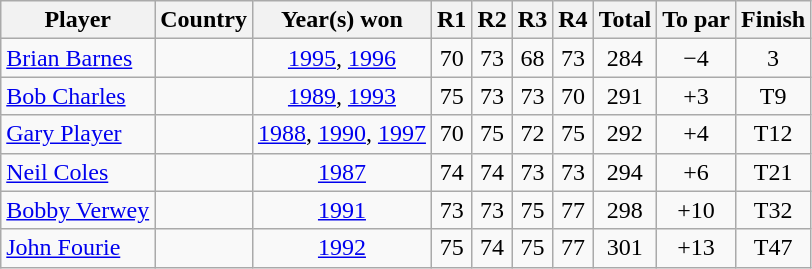<table class="wikitable" style="text-align:center">
<tr>
<th>Player</th>
<th>Country</th>
<th>Year(s) won</th>
<th>R1</th>
<th>R2</th>
<th>R3</th>
<th>R4</th>
<th>Total</th>
<th>To par</th>
<th>Finish</th>
</tr>
<tr>
<td align=left><a href='#'>Brian Barnes</a></td>
<td align="left"></td>
<td><a href='#'>1995</a>, <a href='#'>1996</a></td>
<td>70</td>
<td>73</td>
<td>68</td>
<td>73</td>
<td>284</td>
<td>−4</td>
<td>3</td>
</tr>
<tr>
<td align=left><a href='#'>Bob Charles</a></td>
<td align="left"></td>
<td><a href='#'>1989</a>, <a href='#'>1993</a></td>
<td>75</td>
<td>73</td>
<td>73</td>
<td>70</td>
<td>291</td>
<td>+3</td>
<td>T9</td>
</tr>
<tr>
<td align=left><a href='#'>Gary Player</a></td>
<td align=left></td>
<td><a href='#'>1988</a>, <a href='#'>1990</a>, <a href='#'>1997</a></td>
<td>70</td>
<td>75</td>
<td>72</td>
<td>75</td>
<td>292</td>
<td>+4</td>
<td>T12</td>
</tr>
<tr>
<td align=left><a href='#'>Neil Coles</a></td>
<td align="left"></td>
<td><a href='#'>1987</a></td>
<td>74</td>
<td>74</td>
<td>73</td>
<td>73</td>
<td>294</td>
<td>+6</td>
<td>T21</td>
</tr>
<tr>
<td align=left><a href='#'>Bobby Verwey</a></td>
<td></td>
<td><a href='#'>1991</a></td>
<td>73</td>
<td>73</td>
<td>75</td>
<td>77</td>
<td>298</td>
<td>+10</td>
<td>T32</td>
</tr>
<tr>
<td align=left><a href='#'>John Fourie</a></td>
<td></td>
<td><a href='#'>1992</a></td>
<td>75</td>
<td>74</td>
<td>75</td>
<td>77</td>
<td>301</td>
<td>+13</td>
<td>T47</td>
</tr>
</table>
